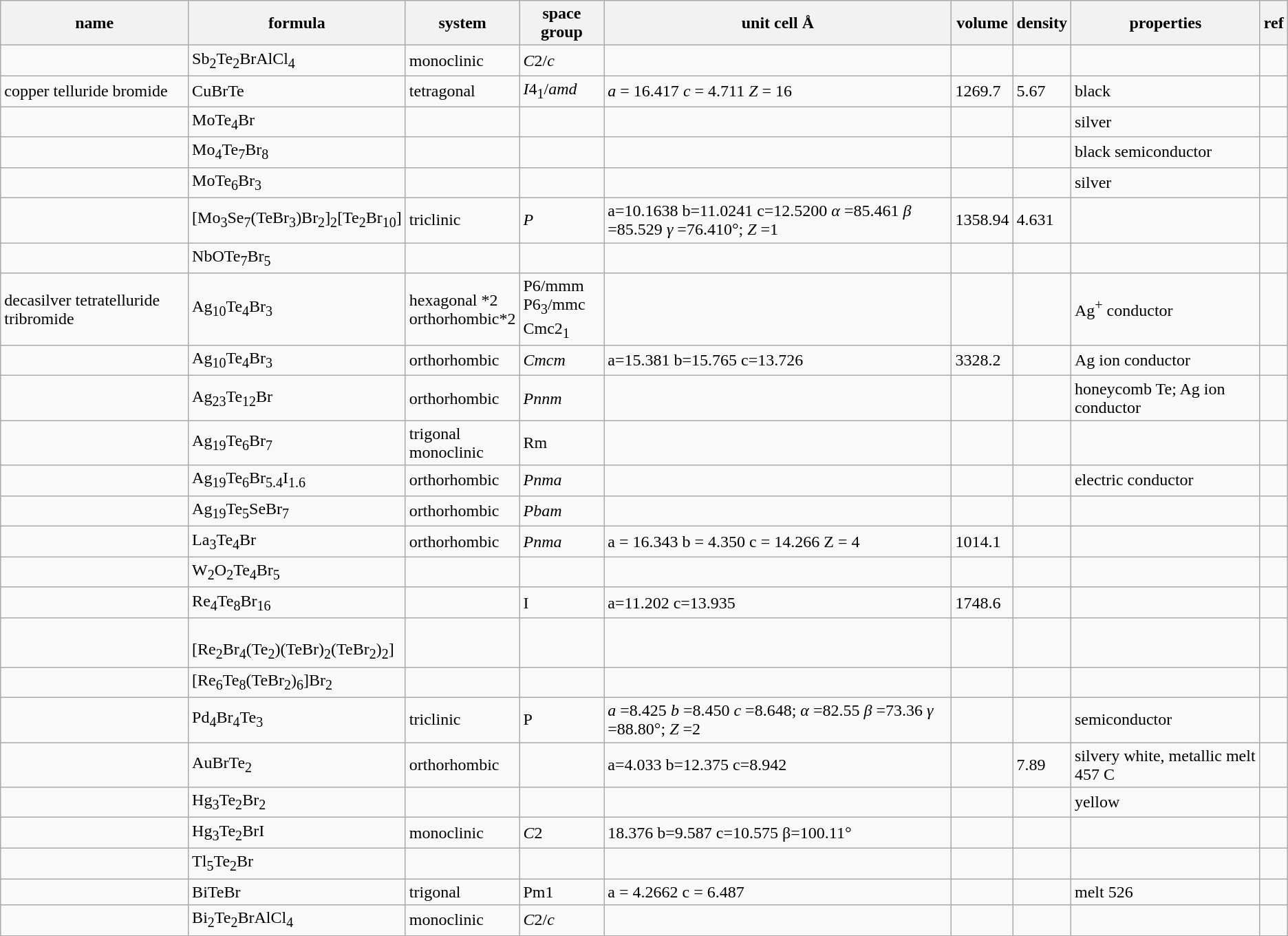<table class="wikitable">
<tr>
<th>name</th>
<th>formula</th>
<th>system</th>
<th>space group</th>
<th>unit cell Å</th>
<th>volume</th>
<th>density</th>
<th>properties</th>
<th>ref</th>
</tr>
<tr>
<td></td>
<td>Sb<sub>2</sub>Te<sub>2</sub>BrAlCl<sub>4</sub></td>
<td>monoclinic</td>
<td><em>C</em>2/<em>c</em></td>
<td></td>
<td></td>
<td></td>
<td></td>
<td></td>
</tr>
<tr>
<td>copper telluride bromide</td>
<td>CuBrTe</td>
<td>tetragonal</td>
<td><em>I</em>4<sub>1</sub>/<em>amd</em></td>
<td><em>a</em> = 16.417 <em>c</em> = 4.711 <em>Z</em> = 16</td>
<td>1269.7</td>
<td>5.67</td>
<td>black</td>
<td></td>
</tr>
<tr>
<td></td>
<td>MoTe<sub>4</sub>Br</td>
<td></td>
<td></td>
<td></td>
<td></td>
<td></td>
<td>silver</td>
<td></td>
</tr>
<tr>
<td></td>
<td>Mo<sub>4</sub>Te<sub>7</sub>Br<sub>8</sub></td>
<td></td>
<td></td>
<td></td>
<td></td>
<td></td>
<td>black semiconductor</td>
<td></td>
</tr>
<tr>
<td></td>
<td>MoTe<sub>6</sub>Br<sub>3</sub></td>
<td></td>
<td></td>
<td></td>
<td></td>
<td></td>
<td>silver</td>
<td></td>
</tr>
<tr>
<td></td>
<td>[Mo<sub>3</sub>Se<sub>7</sub>(TeBr<sub>3</sub>)Br<sub>2</sub>]<sub>2</sub>[Te<sub>2</sub>Br<sub>10</sub>]</td>
<td>triclinic</td>
<td><em>P</em></td>
<td>a=10.1638 b=11.0241 c=12.5200 <em>α</em> =85.461 <em>β</em> =85.529 <em>γ</em> =76.410°; <em>Z</em> =1</td>
<td>1358.94</td>
<td>4.631</td>
<td></td>
<td></td>
</tr>
<tr>
<td></td>
<td>NbOTe<sub>7</sub>Br<sub>5</sub></td>
<td></td>
<td></td>
<td></td>
<td></td>
<td></td>
<td></td>
<td></td>
</tr>
<tr>
<td>decasilver tetratelluride tribromide</td>
<td>Ag<sub>10</sub>Te<sub>4</sub>Br<sub>3</sub></td>
<td>hexagonal *2<br>orthorhombic*2</td>
<td>P6/mmm<br>P6<sub>3</sub>/mmc<br>Cmc2<sub>1</sub></td>
<td></td>
<td></td>
<td></td>
<td>Ag<sup>+</sup> conductor</td>
<td></td>
</tr>
<tr>
<td></td>
<td>Ag<sub>10</sub>Te<sub>4</sub>Br<sub>3</sub></td>
<td>orthorhombic</td>
<td><em>Cmcm</em></td>
<td>a=15.381 b=15.765 c=13.726</td>
<td>3328.2</td>
<td></td>
<td>Ag ion conductor</td>
<td></td>
</tr>
<tr>
<td></td>
<td>Ag<sub>23</sub>Te<sub>12</sub>Br</td>
<td>orthorhombic</td>
<td><em>Pnnm</em></td>
<td></td>
<td></td>
<td></td>
<td>honeycomb Te; Ag ion conductor</td>
<td></td>
</tr>
<tr>
<td></td>
<td>Ag<sub>19</sub>Te<sub>6</sub>Br<sub>7</sub></td>
<td>trigonal<br>monoclinic</td>
<td>Rm</td>
<td></td>
<td></td>
<td></td>
<td></td>
<td></td>
</tr>
<tr>
<td></td>
<td>Ag<sub>19</sub>Te<sub>6</sub>Br<sub>5.4</sub>I<sub>1.6</sub></td>
<td>orthorhombic</td>
<td><em>Pnma</em></td>
<td></td>
<td></td>
<td></td>
<td>electric conductor</td>
<td></td>
</tr>
<tr>
<td></td>
<td>Ag<sub>19</sub>Te<sub>5</sub>SeBr<sub>7</sub></td>
<td>orthorhombic</td>
<td><em>Pbam</em></td>
<td></td>
<td></td>
<td></td>
<td></td>
<td></td>
</tr>
<tr>
<td></td>
<td>La<sub>3</sub>Te<sub>4</sub>Br</td>
<td>orthorhombic</td>
<td><em>Pnma</em></td>
<td>a = 16.343 b = 4.350 c = 14.266 Z = 4</td>
<td>1014.1</td>
<td></td>
<td></td>
<td></td>
</tr>
<tr>
<td></td>
<td>W<sub>2</sub>O<sub>2</sub>Te<sub>4</sub>Br<sub>5</sub></td>
<td></td>
<td></td>
<td></td>
<td></td>
<td></td>
<td></td>
<td></td>
</tr>
<tr>
<td></td>
<td>Re<sub>4</sub>Te<sub>8</sub>Br<sub>16</sub></td>
<td></td>
<td>I</td>
<td>a=11.202 c=13.935</td>
<td>1748.6</td>
<td></td>
<td></td>
<td></td>
</tr>
<tr>
<td></td>
<td><br>[Re<sub>2</sub>Br<sub>4</sub>(Te<sub>2</sub>)(TeBr)<sub>2</sub>(TeBr<sub>2</sub>)<sub>2</sub>]</td>
<td></td>
<td></td>
<td></td>
<td></td>
<td></td>
<td></td>
<td></td>
</tr>
<tr>
<td></td>
<td>[Re<sub>6</sub>Te<sub>8</sub>(TeBr<sub>2</sub>)<sub>6</sub>]Br<sub>2</sub></td>
<td></td>
<td></td>
<td></td>
<td></td>
<td></td>
<td></td>
<td></td>
</tr>
<tr>
<td></td>
<td>Pd<sub>4</sub>Br<sub>4</sub>Te<sub>3</sub></td>
<td>triclinic</td>
<td>P</td>
<td><em>a</em> =8.425 <em>b</em> =8.450 <em>c</em> =8.648; <em>α</em> =82.55 <em>β</em> =73.36 <em>γ</em> =88.80°; <em>Z</em> =2</td>
<td></td>
<td></td>
<td>semiconductor</td>
<td></td>
</tr>
<tr>
<td></td>
<td>AuBrTe<sub>2</sub></td>
<td>orthorhombic</td>
<td></td>
<td>a=4.033 b=12.375 c=8.942</td>
<td></td>
<td>7.89</td>
<td>silvery white, metallic melt 457 C</td>
<td></td>
</tr>
<tr>
<td></td>
<td>Hg<sub>3</sub>Te<sub>2</sub>Br<sub>2</sub></td>
<td></td>
<td></td>
<td></td>
<td></td>
<td></td>
<td>yellow</td>
<td></td>
</tr>
<tr>
<td></td>
<td>Hg<sub>3</sub>Te<sub>2</sub>BrI</td>
<td>monoclinic</td>
<td><em>C</em>2</td>
<td>18.376 b=9.587 c=10.575 β=100.11°</td>
<td></td>
<td></td>
<td></td>
<td></td>
</tr>
<tr>
<td></td>
<td>Tl<sub>5</sub>Te<sub>2</sub>Br</td>
<td></td>
<td></td>
<td></td>
<td></td>
<td></td>
<td></td>
<td></td>
</tr>
<tr>
<td></td>
<td>BiTeBr</td>
<td>trigonal</td>
<td>Pm1</td>
<td>a = 4.2662  c = 6.487</td>
<td></td>
<td></td>
<td>melt 526</td>
<td></td>
</tr>
<tr>
<td></td>
<td>Bi<sub>2</sub>Te<sub>2</sub>BrAlCl<sub>4</sub></td>
<td>monoclinic</td>
<td><em>C</em>2/<em>c</em></td>
<td></td>
<td></td>
<td></td>
<td></td>
<td></td>
</tr>
<tr>
</tr>
</table>
